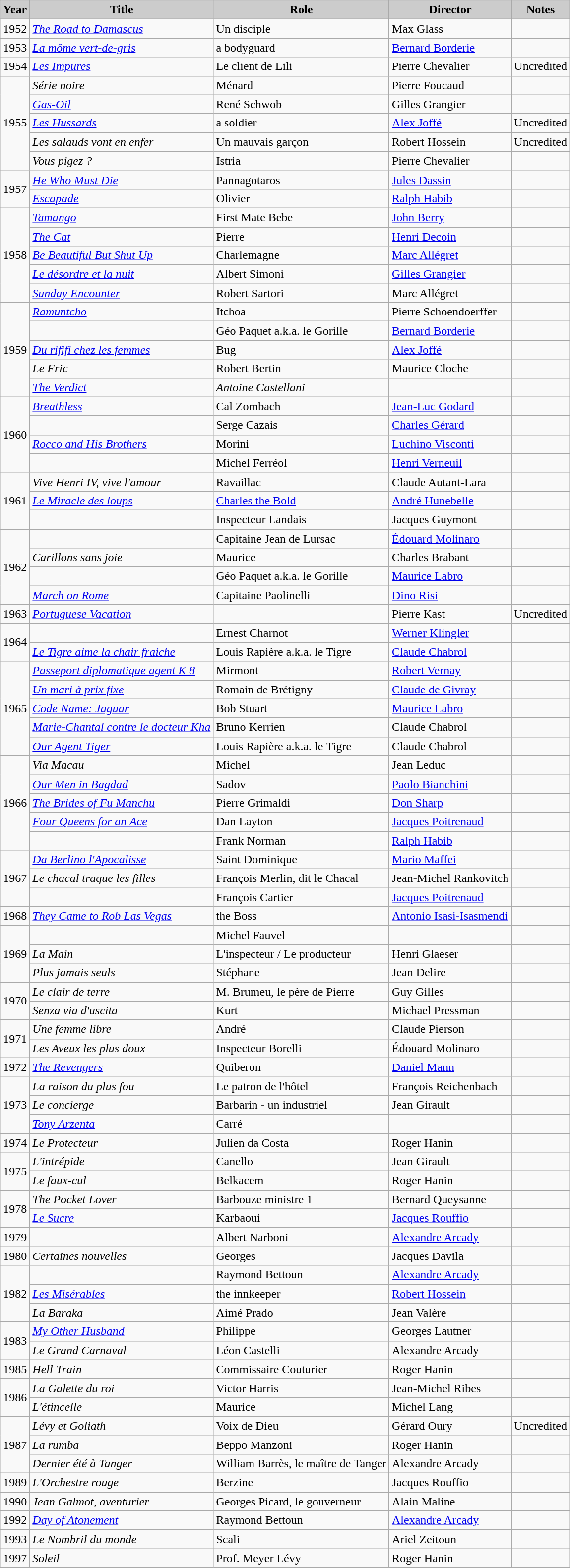<table class="wikitable">
<tr>
<th style="background: #CCCCCC;">Year</th>
<th style="background: #CCCCCC;">Title</th>
<th style="background: #CCCCCC;">Role</th>
<th style="background: #CCCCCC;">Director</th>
<th style="background: #CCCCCC;">Notes</th>
</tr>
<tr>
<td>1952</td>
<td><em><a href='#'>The Road to Damascus</a></em></td>
<td>Un disciple</td>
<td>Max Glass</td>
<td></td>
</tr>
<tr>
<td>1953</td>
<td><em><a href='#'>La môme vert-de-gris</a></em></td>
<td>a bodyguard</td>
<td><a href='#'>Bernard Borderie</a></td>
<td></td>
</tr>
<tr>
<td>1954</td>
<td><em><a href='#'>Les Impures</a></em></td>
<td>Le client de Lili</td>
<td>Pierre Chevalier</td>
<td>Uncredited</td>
</tr>
<tr>
<td rowspan=5>1955</td>
<td><em>Série noire</em></td>
<td>Ménard</td>
<td>Pierre Foucaud</td>
<td></td>
</tr>
<tr>
<td><em><a href='#'>Gas-Oil</a></em></td>
<td>René Schwob</td>
<td>Gilles Grangier</td>
<td></td>
</tr>
<tr>
<td><em><a href='#'>Les Hussards</a></em></td>
<td>a soldier</td>
<td><a href='#'>Alex Joffé</a></td>
<td>Uncredited</td>
</tr>
<tr>
<td><em>Les salauds vont en enfer</em></td>
<td>Un mauvais garçon</td>
<td>Robert Hossein</td>
<td>Uncredited</td>
</tr>
<tr>
<td><em>Vous pigez ?</em></td>
<td>Istria</td>
<td>Pierre Chevalier</td>
<td></td>
</tr>
<tr>
<td rowspan=2>1957</td>
<td><em><a href='#'>He Who Must Die</a></em></td>
<td>Pannagotaros</td>
<td><a href='#'>Jules Dassin</a></td>
<td></td>
</tr>
<tr>
<td><em><a href='#'>Escapade</a></em></td>
<td>Olivier</td>
<td><a href='#'>Ralph Habib</a></td>
<td></td>
</tr>
<tr>
<td rowspan=5>1958</td>
<td><em><a href='#'>Tamango</a></em></td>
<td>First Mate Bebe</td>
<td><a href='#'>John Berry</a></td>
<td></td>
</tr>
<tr>
<td><em><a href='#'>The Cat</a></em></td>
<td>Pierre</td>
<td><a href='#'>Henri Decoin</a></td>
<td></td>
</tr>
<tr>
<td><em><a href='#'>Be Beautiful But Shut Up</a></em></td>
<td>Charlemagne</td>
<td><a href='#'>Marc Allégret</a></td>
<td></td>
</tr>
<tr>
<td><em><a href='#'>Le désordre et la nuit</a></em></td>
<td>Albert Simoni</td>
<td><a href='#'>Gilles Grangier</a></td>
<td></td>
</tr>
<tr>
<td><em><a href='#'>Sunday Encounter</a></em></td>
<td>Robert Sartori</td>
<td>Marc Allégret</td>
<td></td>
</tr>
<tr>
<td rowspan=5>1959</td>
<td><em><a href='#'>Ramuntcho</a></em></td>
<td>Itchoa</td>
<td>Pierre Schoendoerffer</td>
<td></td>
</tr>
<tr>
<td><em></em></td>
<td>Géo Paquet a.k.a. le Gorille</td>
<td><a href='#'>Bernard Borderie</a></td>
<td></td>
</tr>
<tr>
<td><em><a href='#'>Du rififi chez les femmes</a></em></td>
<td>Bug</td>
<td><a href='#'>Alex Joffé</a></td>
<td></td>
</tr>
<tr>
<td><em>Le Fric</em></td>
<td>Robert Bertin</td>
<td>Maurice Cloche</td>
<td></td>
</tr>
<tr>
<td><em><a href='#'>The Verdict</a></em></td>
<td><em>Antoine Castellani</em></td>
<td></td>
<td></td>
</tr>
<tr>
<td rowspan=4>1960</td>
<td><em><a href='#'>Breathless</a></em></td>
<td>Cal Zombach</td>
<td><a href='#'>Jean-Luc Godard</a></td>
<td></td>
</tr>
<tr>
<td><em></em></td>
<td>Serge Cazais</td>
<td><a href='#'>Charles Gérard</a></td>
<td></td>
</tr>
<tr>
<td><em><a href='#'>Rocco and His Brothers</a></em></td>
<td>Morini</td>
<td><a href='#'>Luchino Visconti</a></td>
<td></td>
</tr>
<tr>
<td><em></em></td>
<td>Michel Ferréol</td>
<td><a href='#'>Henri Verneuil</a></td>
<td></td>
</tr>
<tr>
<td rowspan=3>1961</td>
<td><em>Vive Henri IV, vive l'amour</em></td>
<td>Ravaillac</td>
<td>Claude Autant-Lara</td>
<td></td>
</tr>
<tr>
<td><em><a href='#'>Le Miracle des loups</a></em></td>
<td><a href='#'>Charles the Bold</a></td>
<td><a href='#'>André Hunebelle</a></td>
<td></td>
</tr>
<tr>
<td><em></em></td>
<td>Inspecteur Landais</td>
<td>Jacques Guymont</td>
<td></td>
</tr>
<tr>
<td rowspan=4>1962</td>
<td><em></em></td>
<td>Capitaine Jean de Lursac</td>
<td><a href='#'>Édouard Molinaro</a></td>
<td></td>
</tr>
<tr>
<td><em>Carillons sans joie</em></td>
<td>Maurice</td>
<td>Charles Brabant</td>
<td></td>
</tr>
<tr>
<td><em></em></td>
<td>Géo Paquet a.k.a. le Gorille</td>
<td><a href='#'>Maurice Labro</a></td>
<td></td>
</tr>
<tr>
<td><em><a href='#'>March on Rome</a></em></td>
<td>Capitaine Paolinelli</td>
<td><a href='#'>Dino Risi</a></td>
<td></td>
</tr>
<tr>
<td>1963</td>
<td><em><a href='#'>Portuguese Vacation</a></em></td>
<td></td>
<td>Pierre Kast</td>
<td>Uncredited</td>
</tr>
<tr>
<td rowspan=2>1964</td>
<td><em></em></td>
<td>Ernest Charnot</td>
<td><a href='#'>Werner Klingler</a></td>
<td></td>
</tr>
<tr>
<td><em><a href='#'>Le Tigre aime la chair fraiche</a></em></td>
<td>Louis Rapière a.k.a. le Tigre</td>
<td><a href='#'>Claude Chabrol</a></td>
<td></td>
</tr>
<tr>
<td rowspan=5>1965</td>
<td><em><a href='#'>Passeport diplomatique agent K 8</a></em></td>
<td>Mirmont</td>
<td><a href='#'>Robert Vernay</a></td>
<td></td>
</tr>
<tr>
<td><em><a href='#'>Un mari à prix fixe</a></em></td>
<td>Romain de Brétigny</td>
<td><a href='#'>Claude de Givray</a></td>
<td></td>
</tr>
<tr>
<td><em><a href='#'>Code Name: Jaguar</a></em></td>
<td>Bob Stuart</td>
<td><a href='#'>Maurice Labro</a></td>
<td></td>
</tr>
<tr>
<td><em><a href='#'>Marie-Chantal contre le docteur Kha</a></em></td>
<td>Bruno Kerrien</td>
<td>Claude Chabrol</td>
<td></td>
</tr>
<tr>
<td><em><a href='#'>Our Agent Tiger</a></em></td>
<td>Louis Rapière a.k.a. le Tigre</td>
<td>Claude Chabrol</td>
<td></td>
</tr>
<tr>
<td rowspan=5>1966</td>
<td><em>Via Macau</em></td>
<td>Michel</td>
<td>Jean Leduc</td>
<td></td>
</tr>
<tr>
<td><em><a href='#'>Our Men in Bagdad</a></em></td>
<td>Sadov</td>
<td><a href='#'>Paolo Bianchini</a></td>
<td></td>
</tr>
<tr>
<td><em><a href='#'>The Brides of Fu Manchu</a></em></td>
<td>Pierre Grimaldi</td>
<td><a href='#'>Don Sharp</a></td>
<td></td>
</tr>
<tr>
<td><em><a href='#'>Four Queens for an Ace</a></em></td>
<td>Dan Layton</td>
<td><a href='#'>Jacques Poitrenaud</a></td>
<td></td>
</tr>
<tr>
<td><em></em></td>
<td>Frank Norman</td>
<td><a href='#'>Ralph Habib</a></td>
<td></td>
</tr>
<tr>
<td rowspan=3>1967</td>
<td><em><a href='#'>Da Berlino l'Apocalisse</a></em></td>
<td>Saint Dominique</td>
<td><a href='#'>Mario Maffei</a></td>
<td></td>
</tr>
<tr>
<td><em>Le chacal traque les filles</em></td>
<td>François Merlin, dit le Chacal</td>
<td>Jean-Michel Rankovitch</td>
<td></td>
</tr>
<tr>
<td><em></em></td>
<td>François Cartier</td>
<td><a href='#'>Jacques Poitrenaud</a></td>
<td></td>
</tr>
<tr>
<td>1968</td>
<td><em><a href='#'>They Came to Rob Las Vegas</a></em></td>
<td>the Boss</td>
<td><a href='#'>Antonio Isasi-Isasmendi</a></td>
<td></td>
</tr>
<tr>
<td rowspan=3>1969</td>
<td><em></em></td>
<td>Michel Fauvel</td>
<td></td>
<td></td>
</tr>
<tr>
<td><em>La Main</em></td>
<td>L'inspecteur / Le producteur</td>
<td>Henri Glaeser</td>
<td></td>
</tr>
<tr>
<td><em>Plus jamais seuls</em></td>
<td>Stéphane</td>
<td>Jean Delire</td>
<td></td>
</tr>
<tr>
<td rowspan=2>1970</td>
<td><em>Le clair de terre</em></td>
<td>M. Brumeu, le père de Pierre</td>
<td>Guy Gilles</td>
<td></td>
</tr>
<tr>
<td><em>Senza via d'uscita</em></td>
<td>Kurt</td>
<td>Michael Pressman</td>
<td></td>
</tr>
<tr>
<td rowspan=2>1971</td>
<td><em>Une femme libre</em></td>
<td>André</td>
<td>Claude Pierson</td>
<td></td>
</tr>
<tr>
<td><em>Les Aveux les plus doux</em></td>
<td>Inspecteur Borelli</td>
<td>Édouard Molinaro</td>
<td></td>
</tr>
<tr>
<td>1972</td>
<td><em><a href='#'>The Revengers</a></em></td>
<td>Quiberon</td>
<td><a href='#'>Daniel Mann</a></td>
<td></td>
</tr>
<tr>
<td rowspan=3>1973</td>
<td><em>La raison du plus fou</em></td>
<td>Le patron de l'hôtel</td>
<td>François Reichenbach</td>
<td></td>
</tr>
<tr>
<td><em>Le concierge</em></td>
<td>Barbarin - un industriel</td>
<td>Jean Girault</td>
<td></td>
</tr>
<tr>
<td><em><a href='#'>Tony Arzenta</a></em></td>
<td>Carré</td>
<td></td>
<td></td>
</tr>
<tr>
<td>1974</td>
<td><em>Le Protecteur</em></td>
<td>Julien da Costa</td>
<td>Roger Hanin</td>
<td></td>
</tr>
<tr>
<td rowspan=2>1975</td>
<td><em>L'intrépide</em></td>
<td>Canello</td>
<td>Jean Girault</td>
<td></td>
</tr>
<tr>
<td><em>Le faux-cul</em></td>
<td>Belkacem</td>
<td>Roger Hanin</td>
<td></td>
</tr>
<tr>
<td rowspan=2>1978</td>
<td><em>The Pocket Lover</em></td>
<td>Barbouze ministre 1</td>
<td>Bernard Queysanne</td>
<td></td>
</tr>
<tr>
<td><em><a href='#'>Le Sucre</a></em></td>
<td>Karbaoui</td>
<td><a href='#'>Jacques Rouffio</a></td>
<td></td>
</tr>
<tr>
<td>1979</td>
<td><em></em></td>
<td>Albert Narboni</td>
<td><a href='#'>Alexandre Arcady</a></td>
<td></td>
</tr>
<tr>
<td>1980</td>
<td><em>Certaines nouvelles</em></td>
<td>Georges</td>
<td>Jacques Davila</td>
<td></td>
</tr>
<tr>
<td rowspan=3>1982</td>
<td><em></em></td>
<td>Raymond Bettoun</td>
<td><a href='#'>Alexandre Arcady</a></td>
<td></td>
</tr>
<tr>
<td><em><a href='#'>Les Misérables</a></em></td>
<td>the innkeeper</td>
<td><a href='#'>Robert Hossein</a></td>
<td></td>
</tr>
<tr>
<td><em>La Baraka</em></td>
<td>Aimé Prado</td>
<td>Jean Valère</td>
<td></td>
</tr>
<tr>
<td rowspan=2>1983</td>
<td><em><a href='#'>My Other Husband</a></em></td>
<td>Philippe</td>
<td>Georges Lautner</td>
<td></td>
</tr>
<tr>
<td><em>Le Grand Carnaval</em></td>
<td>Léon Castelli</td>
<td>Alexandre Arcady</td>
<td></td>
</tr>
<tr>
<td>1985</td>
<td><em>Hell Train</em></td>
<td>Commissaire Couturier</td>
<td>Roger Hanin</td>
<td></td>
</tr>
<tr>
<td rowspan=2>1986</td>
<td><em>La Galette du roi</em></td>
<td>Victor Harris</td>
<td>Jean-Michel Ribes</td>
<td></td>
</tr>
<tr>
<td><em>L'étincelle</em></td>
<td>Maurice</td>
<td>Michel Lang</td>
<td></td>
</tr>
<tr>
<td rowspan=3>1987</td>
<td><em>Lévy et Goliath</em></td>
<td>Voix de Dieu</td>
<td>Gérard Oury</td>
<td>Uncredited</td>
</tr>
<tr>
<td><em>La rumba</em></td>
<td>Beppo Manzoni</td>
<td>Roger Hanin</td>
<td></td>
</tr>
<tr>
<td><em>Dernier été à Tanger</em></td>
<td>William Barrès, le maître de Tanger</td>
<td>Alexandre Arcady</td>
<td></td>
</tr>
<tr>
<td>1989</td>
<td><em>L'Orchestre rouge</em></td>
<td>Berzine</td>
<td>Jacques Rouffio</td>
<td></td>
</tr>
<tr>
<td>1990</td>
<td><em>Jean Galmot, aventurier</em></td>
<td>Georges Picard, le gouverneur</td>
<td>Alain Maline</td>
<td></td>
</tr>
<tr>
<td>1992</td>
<td><em><a href='#'>Day of Atonement</a></em></td>
<td>Raymond Bettoun</td>
<td><a href='#'>Alexandre Arcady</a></td>
<td></td>
</tr>
<tr>
<td>1993</td>
<td><em>Le Nombril du monde</em></td>
<td>Scali</td>
<td>Ariel Zeitoun</td>
<td></td>
</tr>
<tr>
<td>1997</td>
<td><em>Soleil</em></td>
<td>Prof. Meyer Lévy</td>
<td>Roger Hanin</td>
<td></td>
</tr>
</table>
